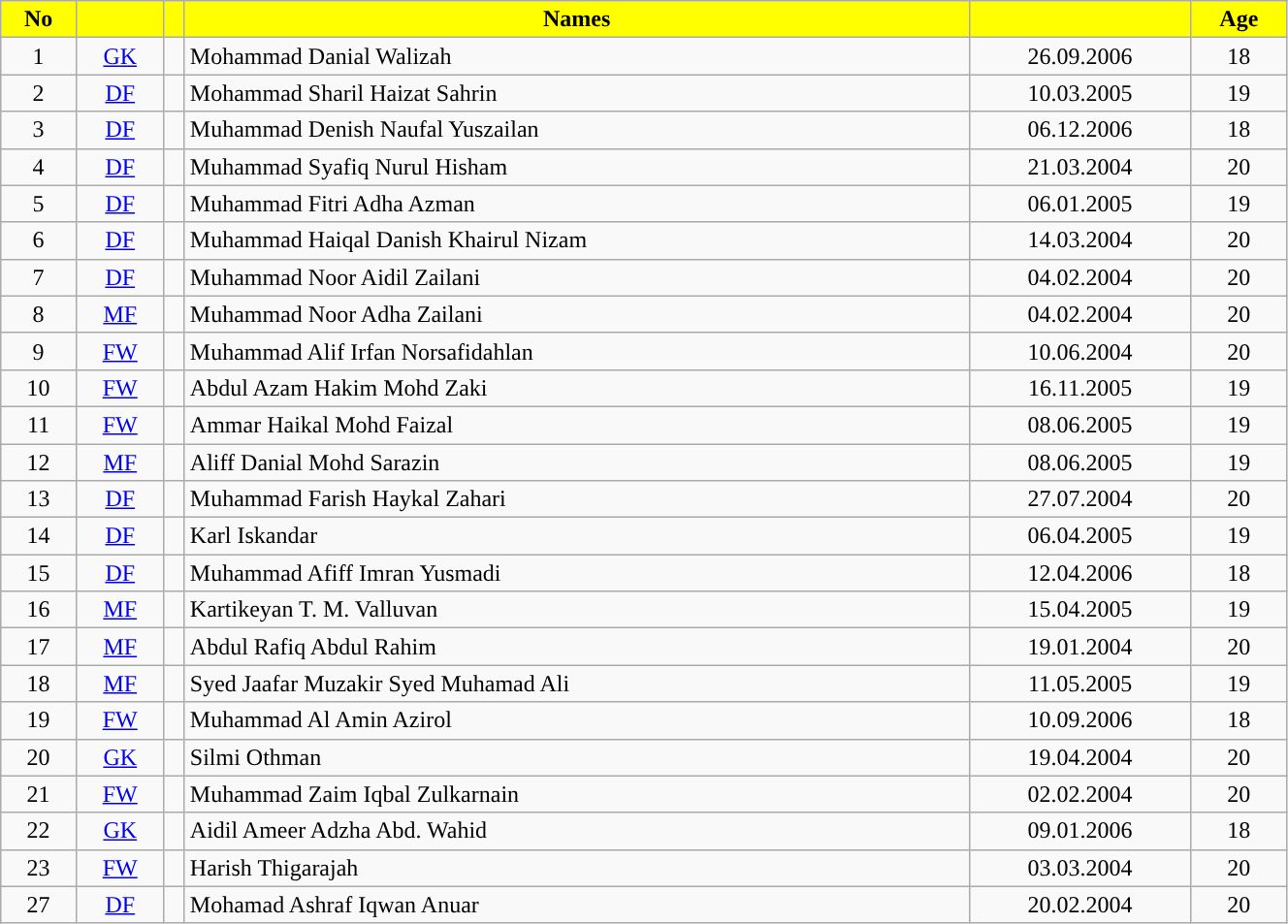<table class="wikitable" style="text-align:center; width:70%">
<tr>
<th style="background:yellow">No</th>
<th style="background:yellow"></th>
<th style="background:yellow"></th>
<th style="background:yellow">Names</th>
<th style="background:yellow"></th>
<th style="background:yellow">Age</th>
</tr>
<tr>
<td>1</td>
<td><a href='#'>GK</a></td>
<td></td>
<td align="left">Mohammad Danial Walizah</td>
<td>26.09.2006</td>
<td>18</td>
</tr>
<tr>
<td>2</td>
<td><a href='#'>DF</a></td>
<td></td>
<td align="left">Mohammad Sharil Haizat Sahrin</td>
<td>10.03.2005</td>
<td>19</td>
</tr>
<tr>
<td>3</td>
<td><a href='#'>DF</a></td>
<td></td>
<td align="left">Muhammad Denish Naufal Yuszailan</td>
<td>06.12.2006</td>
<td>18</td>
</tr>
<tr>
<td>4</td>
<td><a href='#'>DF</a></td>
<td></td>
<td align="left">Muhammad Syafiq Nurul Hisham</td>
<td>21.03.2004</td>
<td>20</td>
</tr>
<tr>
<td>5</td>
<td><a href='#'>DF</a></td>
<td></td>
<td align="left">Muhammad Fitri Adha Azman</td>
<td>06.01.2005</td>
<td>19</td>
</tr>
<tr>
<td>6</td>
<td><a href='#'>DF</a></td>
<td></td>
<td align="left">Muhammad Haiqal Danish Khairul Nizam</td>
<td>14.03.2004</td>
<td>20</td>
</tr>
<tr>
<td>7</td>
<td><a href='#'>DF</a></td>
<td></td>
<td align="left">Muhammad Noor Aidil Zailani</td>
<td>04.02.2004</td>
<td>20</td>
</tr>
<tr>
<td>8</td>
<td><a href='#'>MF</a></td>
<td></td>
<td align="left">Muhammad Noor Adha Zailani</td>
<td>04.02.2004</td>
<td>20</td>
</tr>
<tr>
<td>9</td>
<td><a href='#'>FW</a></td>
<td></td>
<td align="left">Muhammad Alif Irfan Norsafidahlan</td>
<td>10.06.2004</td>
<td>20</td>
</tr>
<tr>
<td>10</td>
<td><a href='#'>FW</a></td>
<td></td>
<td align="left">Abdul Azam Hakim Mohd Zaki</td>
<td>16.11.2005</td>
<td>19</td>
</tr>
<tr>
<td>11</td>
<td><a href='#'>FW</a></td>
<td></td>
<td align="left">Ammar Haikal Mohd Faizal</td>
<td>08.06.2005</td>
<td>19</td>
</tr>
<tr>
<td>12</td>
<td><a href='#'>MF</a></td>
<td></td>
<td align="left">Aliff Danial Mohd Sarazin</td>
<td>08.06.2005</td>
<td>19</td>
</tr>
<tr>
<td>13</td>
<td><a href='#'>DF</a></td>
<td></td>
<td align="left">Muhammad Farish Haykal Zahari</td>
<td>27.07.2004</td>
<td>20</td>
</tr>
<tr>
<td>14</td>
<td><a href='#'>DF</a></td>
<td></td>
<td align="left">Karl Iskandar</td>
<td>06.04.2005</td>
<td>19</td>
</tr>
<tr>
<td>15</td>
<td><a href='#'>DF</a></td>
<td></td>
<td align="left">Muhammad Afiff Imran Yusmadi</td>
<td>12.04.2006</td>
<td>18</td>
</tr>
<tr>
<td>16</td>
<td><a href='#'>MF</a></td>
<td></td>
<td align="left">Kartikeyan T. M. Valluvan</td>
<td>15.04.2005</td>
<td>19</td>
</tr>
<tr>
<td>17</td>
<td><a href='#'>MF</a></td>
<td></td>
<td align="left">Abdul Rafiq Abdul Rahim</td>
<td>19.01.2004</td>
<td>20</td>
</tr>
<tr>
<td>18</td>
<td><a href='#'>MF</a></td>
<td></td>
<td align="left">Syed Jaafar Muzakir Syed Muhamad Ali</td>
<td>11.05.2005</td>
<td>19</td>
</tr>
<tr>
<td>19</td>
<td><a href='#'>FW</a></td>
<td></td>
<td align="left">Muhammad Al Amin Azirol</td>
<td>10.09.2006</td>
<td>18</td>
</tr>
<tr>
<td>20</td>
<td><a href='#'>GK</a></td>
<td></td>
<td align="left">Silmi Othman</td>
<td>19.04.2004</td>
<td>20</td>
</tr>
<tr>
<td>21</td>
<td><a href='#'>FW</a></td>
<td></td>
<td align="left">Muhammad Zaim Iqbal Zulkarnain</td>
<td>02.02.2004</td>
<td>20</td>
</tr>
<tr>
<td>22</td>
<td><a href='#'>GK</a></td>
<td></td>
<td align="left">Aidil Ameer Adzha Abd. Wahid</td>
<td>09.01.2006</td>
<td>18</td>
</tr>
<tr>
<td>23</td>
<td><a href='#'>FW</a></td>
<td></td>
<td align="left">Harish Thigarajah</td>
<td>03.03.2004</td>
<td>20</td>
</tr>
<tr>
<td>27</td>
<td><a href='#'>DF</a></td>
<td></td>
<td align="left">Mohamad Ashraf Iqwan Anuar</td>
<td>20.02.2004</td>
<td>20</td>
</tr>
</table>
